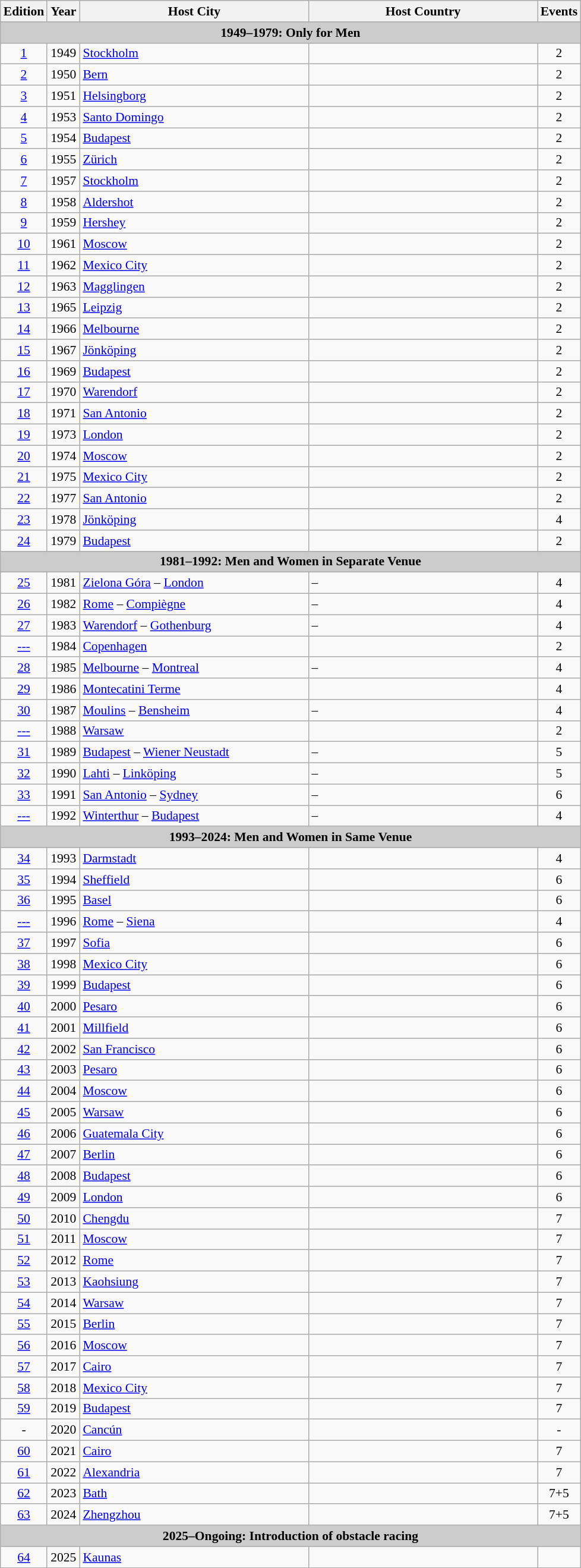<table class="wikitable" style="font-size:90%">
<tr>
<th width=30>Edition</th>
<th width=30>Year</th>
<th width=250>Host City</th>
<th width=250>Host Country</th>
<th width=30>Events</th>
</tr>
<tr>
<td colspan="5" bgcolor="#cccccc"align=center><strong>1949–1979: Only for Men</strong></td>
</tr>
<tr>
<td align=center><a href='#'>1</a></td>
<td align=center>1949</td>
<td align=left><a href='#'>Stockholm</a></td>
<td align=left></td>
<td align=center>2</td>
</tr>
<tr>
<td align=center><a href='#'>2</a></td>
<td align=center>1950</td>
<td align=left><a href='#'>Bern</a></td>
<td align=left></td>
<td align=center>2</td>
</tr>
<tr>
<td align=center><a href='#'>3</a></td>
<td align=center>1951</td>
<td align=left><a href='#'>Helsingborg</a></td>
<td align=left></td>
<td align=center>2</td>
</tr>
<tr>
<td align=center><a href='#'>4</a></td>
<td align=center>1953</td>
<td align=left><a href='#'>Santo Domingo</a></td>
<td align=left></td>
<td align=center>2</td>
</tr>
<tr>
<td align=center><a href='#'>5</a></td>
<td align=center>1954</td>
<td align=left><a href='#'>Budapest</a></td>
<td align=left></td>
<td align=center>2</td>
</tr>
<tr>
<td align=center><a href='#'>6</a></td>
<td align=center>1955</td>
<td align=left><a href='#'>Zürich</a></td>
<td align=left></td>
<td align=center>2</td>
</tr>
<tr>
<td align=center><a href='#'>7</a></td>
<td align=center>1957</td>
<td align=left><a href='#'>Stockholm</a></td>
<td align=left></td>
<td align=center>2</td>
</tr>
<tr>
<td align=center><a href='#'>8</a></td>
<td align=center>1958</td>
<td align=left><a href='#'>Aldershot</a></td>
<td align=left></td>
<td align=center>2</td>
</tr>
<tr>
<td align=center><a href='#'>9</a></td>
<td align=center>1959</td>
<td align=left><a href='#'>Hershey</a></td>
<td align=left></td>
<td align=center>2</td>
</tr>
<tr>
<td align=center><a href='#'>10</a></td>
<td align=center>1961</td>
<td align=left><a href='#'>Moscow</a></td>
<td align=left></td>
<td align=center>2</td>
</tr>
<tr>
<td align=center><a href='#'>11</a></td>
<td align=center>1962</td>
<td align=left><a href='#'>Mexico City</a></td>
<td align=left></td>
<td align=center>2</td>
</tr>
<tr>
<td align=center><a href='#'>12</a></td>
<td align=center>1963</td>
<td align=left><a href='#'>Magglingen</a></td>
<td align=left></td>
<td align=center>2</td>
</tr>
<tr>
<td align=center><a href='#'>13</a></td>
<td align=center>1965</td>
<td align=left><a href='#'>Leipzig</a></td>
<td align=left></td>
<td align=center>2</td>
</tr>
<tr>
<td align=center><a href='#'>14</a></td>
<td align=center>1966</td>
<td align=left><a href='#'>Melbourne</a></td>
<td align=left></td>
<td align=center>2</td>
</tr>
<tr>
<td align=center><a href='#'>15</a></td>
<td align=center>1967</td>
<td align=left><a href='#'>Jönköping</a></td>
<td align=left></td>
<td align=center>2</td>
</tr>
<tr>
<td align=center><a href='#'>16</a></td>
<td align=center>1969</td>
<td align=left><a href='#'>Budapest</a></td>
<td align=left></td>
<td align=center>2</td>
</tr>
<tr>
<td align=center><a href='#'>17</a></td>
<td align=center>1970</td>
<td align=left><a href='#'>Warendorf</a></td>
<td align=left></td>
<td align=center>2</td>
</tr>
<tr>
<td align=center><a href='#'>18</a></td>
<td align=center>1971</td>
<td align=left><a href='#'>San Antonio</a></td>
<td align=left></td>
<td align=center>2</td>
</tr>
<tr>
<td align=center><a href='#'>19</a></td>
<td align=center>1973</td>
<td align=left><a href='#'>London</a></td>
<td align=left></td>
<td align=center>2</td>
</tr>
<tr>
<td align=center><a href='#'>20</a></td>
<td align=center>1974</td>
<td align=left><a href='#'>Moscow</a></td>
<td align=left></td>
<td align=center>2</td>
</tr>
<tr>
<td align=center><a href='#'>21</a></td>
<td align=center>1975</td>
<td align=left><a href='#'>Mexico City</a></td>
<td align=left></td>
<td align=center>2</td>
</tr>
<tr>
<td align=center><a href='#'>22</a></td>
<td align=center>1977</td>
<td align=left><a href='#'>San Antonio</a></td>
<td align=left></td>
<td align=center>2</td>
</tr>
<tr>
<td align=center><a href='#'>23</a></td>
<td align=center>1978</td>
<td align=left><a href='#'>Jönköping</a></td>
<td align=left></td>
<td align=center>4</td>
</tr>
<tr>
<td align=center><a href='#'>24</a></td>
<td align=center>1979</td>
<td align=left><a href='#'>Budapest</a></td>
<td align=left></td>
<td align=center>2</td>
</tr>
<tr>
<td colspan="5" bgcolor="#cccccc"align=center><strong>1981–1992: Men and Women in Separate Venue</strong></td>
</tr>
<tr>
<td align=center><a href='#'>25</a></td>
<td align=center>1981</td>
<td align=left><a href='#'>Zielona Góra</a> – <a href='#'>London</a></td>
<td align=left> – </td>
<td align=center>4</td>
</tr>
<tr>
<td align=center><a href='#'>26</a></td>
<td align=center>1982</td>
<td align=left><a href='#'>Rome</a> – <a href='#'>Compiègne</a></td>
<td align=left> – </td>
<td align=center>4</td>
</tr>
<tr>
<td align=center><a href='#'>27</a></td>
<td align=center>1983</td>
<td align=left><a href='#'>Warendorf</a> – <a href='#'>Gothenburg</a></td>
<td align=left> – </td>
<td align=center>4</td>
</tr>
<tr>
<td align=center><a href='#'>---</a></td>
<td align=center>1984</td>
<td align=left><a href='#'>Copenhagen</a></td>
<td align=left></td>
<td align=center>2</td>
</tr>
<tr>
<td align=center><a href='#'>28</a></td>
<td align=center>1985</td>
<td align=left><a href='#'>Melbourne</a> – <a href='#'>Montreal</a></td>
<td align=left> – </td>
<td align=center>4</td>
</tr>
<tr>
<td align=center><a href='#'>29</a></td>
<td align=center>1986</td>
<td align=left><a href='#'>Montecatini Terme</a></td>
<td align=left></td>
<td align=center>4</td>
</tr>
<tr>
<td align=center><a href='#'>30</a></td>
<td align=center>1987</td>
<td align=left><a href='#'>Moulins</a> – <a href='#'>Bensheim</a></td>
<td align=left> – </td>
<td align=center>4</td>
</tr>
<tr>
<td align=center><a href='#'>---</a></td>
<td align=center>1988</td>
<td align=left><a href='#'>Warsaw</a></td>
<td align=left></td>
<td align=center>2</td>
</tr>
<tr>
<td align=center><a href='#'>31</a></td>
<td align=center>1989</td>
<td align=left><a href='#'>Budapest</a> – <a href='#'>Wiener Neustadt</a></td>
<td align=left> – </td>
<td align=center>5</td>
</tr>
<tr>
<td align=center><a href='#'>32</a></td>
<td align=center>1990</td>
<td align=left><a href='#'>Lahti</a> – <a href='#'>Linköping</a></td>
<td align=left> – </td>
<td align=center>5</td>
</tr>
<tr>
<td align=center><a href='#'>33</a></td>
<td align=center>1991</td>
<td align=left><a href='#'>San Antonio</a> – <a href='#'>Sydney</a></td>
<td align=left> – </td>
<td align=center>6</td>
</tr>
<tr>
<td align=center><a href='#'>---</a></td>
<td align=center>1992</td>
<td align=left><a href='#'>Winterthur</a> – <a href='#'>Budapest</a></td>
<td align=left> – </td>
<td align=center>4</td>
</tr>
<tr>
<td colspan="5" bgcolor="#cccccc"align=center><strong>1993–2024: Men and Women in Same Venue</strong></td>
</tr>
<tr>
<td align=center><a href='#'>34</a></td>
<td align=center>1993</td>
<td align=left><a href='#'>Darmstadt</a></td>
<td align=left></td>
<td align=center>4</td>
</tr>
<tr>
<td align=center><a href='#'>35</a></td>
<td align=center>1994</td>
<td align=left><a href='#'>Sheffield</a></td>
<td align=left></td>
<td align=center>6</td>
</tr>
<tr>
<td align=center><a href='#'>36</a></td>
<td align=center>1995</td>
<td align=left><a href='#'>Basel</a></td>
<td align=left></td>
<td align=center>6</td>
</tr>
<tr>
<td align=center><a href='#'>---</a></td>
<td align=center>1996</td>
<td align=left><a href='#'>Rome</a> – <a href='#'>Siena</a></td>
<td align=left></td>
<td align=center>4</td>
</tr>
<tr>
<td align=center><a href='#'>37</a></td>
<td align=center>1997</td>
<td align=left><a href='#'>Sofia</a></td>
<td align=left></td>
<td align=center>6</td>
</tr>
<tr>
<td align=center><a href='#'>38</a></td>
<td align=center>1998</td>
<td align=left><a href='#'>Mexico City</a></td>
<td align=left></td>
<td align=center>6</td>
</tr>
<tr>
<td align=center><a href='#'>39</a></td>
<td align=center>1999</td>
<td align=left><a href='#'>Budapest</a></td>
<td align=left></td>
<td align=center>6</td>
</tr>
<tr>
<td align=center><a href='#'>40</a></td>
<td align=center>2000</td>
<td align=left><a href='#'>Pesaro</a></td>
<td align=left></td>
<td align=center>6</td>
</tr>
<tr>
<td align=center><a href='#'>41</a></td>
<td align=center>2001</td>
<td align=left><a href='#'>Millfield</a></td>
<td align=left></td>
<td align=center>6</td>
</tr>
<tr>
<td align=center><a href='#'>42</a></td>
<td align=center>2002</td>
<td align=left><a href='#'>San Francisco</a></td>
<td align=left></td>
<td align=center>6</td>
</tr>
<tr>
<td align=center><a href='#'>43</a></td>
<td align=center>2003</td>
<td align=left><a href='#'>Pesaro</a></td>
<td align=left></td>
<td align=center>6</td>
</tr>
<tr>
<td align=center><a href='#'>44</a></td>
<td align=center>2004</td>
<td align=left><a href='#'>Moscow</a></td>
<td align=left></td>
<td align=center>6</td>
</tr>
<tr>
<td align=center><a href='#'>45</a></td>
<td align=center>2005</td>
<td align=left><a href='#'>Warsaw</a></td>
<td align=left></td>
<td align=center>6</td>
</tr>
<tr>
<td align=center><a href='#'>46</a></td>
<td align=center>2006</td>
<td align=left><a href='#'>Guatemala City</a></td>
<td align=left></td>
<td align=center>6</td>
</tr>
<tr>
<td align=center><a href='#'>47</a></td>
<td align=center>2007</td>
<td align=left><a href='#'>Berlin</a></td>
<td align=left></td>
<td align=center>6</td>
</tr>
<tr>
<td align=center><a href='#'>48</a></td>
<td align=center>2008</td>
<td align=left><a href='#'>Budapest</a></td>
<td align=left></td>
<td align=center>6</td>
</tr>
<tr>
<td align=center><a href='#'>49</a></td>
<td align=center>2009</td>
<td align=left><a href='#'>London</a></td>
<td align=left></td>
<td align=center>6</td>
</tr>
<tr>
<td align=center><a href='#'>50</a></td>
<td align=center>2010</td>
<td align=left><a href='#'>Chengdu</a></td>
<td align=left></td>
<td align=center>7</td>
</tr>
<tr>
<td align=center><a href='#'>51</a></td>
<td align=center>2011</td>
<td align=left><a href='#'>Moscow</a></td>
<td align=left></td>
<td align=center>7</td>
</tr>
<tr>
<td align=center><a href='#'>52</a></td>
<td align=center>2012</td>
<td align=left><a href='#'>Rome</a></td>
<td align=left></td>
<td align=center>7</td>
</tr>
<tr>
<td align=center><a href='#'>53</a></td>
<td align=center>2013</td>
<td align=left><a href='#'>Kaohsiung</a></td>
<td align=left></td>
<td align=center>7</td>
</tr>
<tr>
<td align=center><a href='#'>54</a></td>
<td align=center>2014</td>
<td align=left><a href='#'>Warsaw</a></td>
<td align=left></td>
<td align=center>7</td>
</tr>
<tr>
<td align=center><a href='#'>55</a></td>
<td align=center>2015</td>
<td align=left><a href='#'>Berlin</a></td>
<td align=left></td>
<td align=center>7</td>
</tr>
<tr>
<td align=center><a href='#'>56</a></td>
<td align=center>2016</td>
<td align=left><a href='#'>Moscow</a></td>
<td align=left></td>
<td align=center>7</td>
</tr>
<tr>
<td align=center><a href='#'>57</a></td>
<td align=center>2017</td>
<td align=left><a href='#'>Cairo</a></td>
<td align=left></td>
<td align=center>7</td>
</tr>
<tr>
<td align=center><a href='#'>58</a></td>
<td align=center>2018</td>
<td align=left><a href='#'>Mexico City</a></td>
<td align=left></td>
<td align=center>7</td>
</tr>
<tr>
<td align=center><a href='#'>59</a></td>
<td align=center>2019</td>
<td align=left><a href='#'>Budapest</a></td>
<td align=left></td>
<td align=center>7</td>
</tr>
<tr>
<td align=center>-</td>
<td align=center>2020</td>
<td align=left><a href='#'>Cancún</a></td>
<td align=left></td>
<td align=center>-</td>
</tr>
<tr>
<td align=center><a href='#'>60</a></td>
<td align=center>2021</td>
<td align=left><a href='#'>Cairo</a></td>
<td align=left></td>
<td align=center>7</td>
</tr>
<tr>
<td align=center><a href='#'>61</a></td>
<td align=center>2022</td>
<td align=left><a href='#'>Alexandria</a></td>
<td align=left></td>
<td align=center>7</td>
</tr>
<tr>
<td align=center><a href='#'>62</a></td>
<td align=center>2023</td>
<td align=left><a href='#'>Bath</a></td>
<td align=left></td>
<td align=center>7+5</td>
</tr>
<tr>
<td align=center><a href='#'>63</a></td>
<td align=center>2024</td>
<td align=left><a href='#'>Zhengzhou</a></td>
<td align=left></td>
<td align=center>7+5</td>
</tr>
<tr>
<td colspan="5" bgcolor="#cccccc"align=center><strong>2025–Ongoing: Introduction of obstacle racing</strong></td>
</tr>
<tr>
<td align=center><a href='#'>64</a></td>
<td align=center>2025</td>
<td align=left><a href='#'>Kaunas</a></td>
<td align=left></td>
<td align=center></td>
</tr>
</table>
